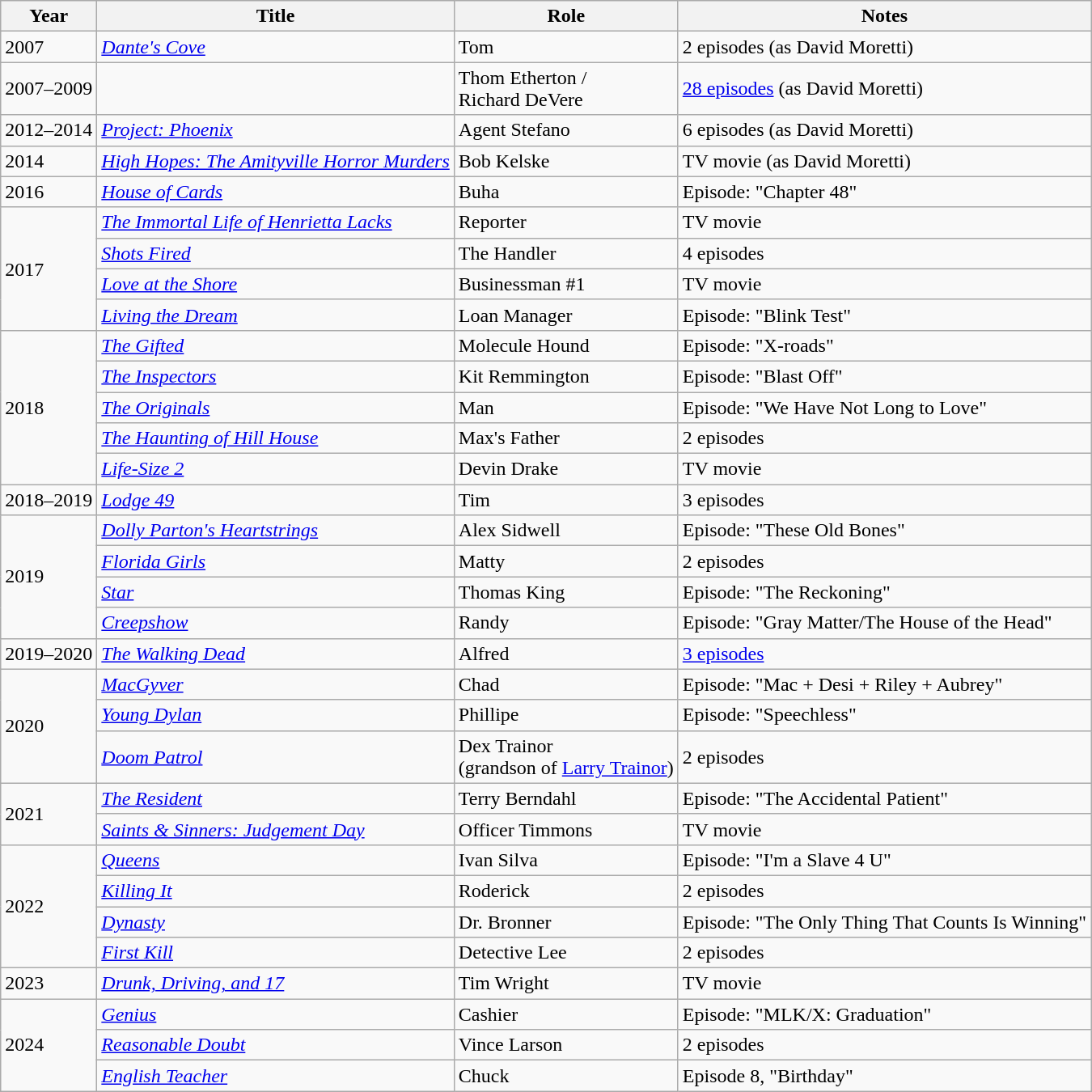<table class="wikitable sortable">
<tr>
<th>Year</th>
<th>Title</th>
<th>Role</th>
<th class="unsortable">Notes</th>
</tr>
<tr>
<td>2007</td>
<td><em><a href='#'>Dante's Cove</a></em></td>
<td>Tom</td>
<td>2 episodes (as David Moretti)</td>
</tr>
<tr>
<td>2007–2009</td>
<td><em></em></td>
<td>Thom Etherton /<br>Richard DeVere</td>
<td><a href='#'>28 episodes</a> (as David Moretti)</td>
</tr>
<tr>
<td>2012–2014</td>
<td><em><a href='#'>Project: Phoenix</a></em></td>
<td>Agent Stefano</td>
<td>6 episodes (as David Moretti)</td>
</tr>
<tr>
<td>2014</td>
<td><em><a href='#'>High Hopes: The Amityville Horror Murders</a></em></td>
<td>Bob Kelske</td>
<td>TV movie (as David Moretti)</td>
</tr>
<tr>
<td>2016</td>
<td><em><a href='#'>House of Cards</a></em></td>
<td>Buha</td>
<td>Episode: "Chapter 48"</td>
</tr>
<tr>
<td rowspan="4">2017</td>
<td><em><a href='#'>The Immortal Life of Henrietta Lacks</a></em></td>
<td>Reporter</td>
<td>TV movie</td>
</tr>
<tr>
<td><em><a href='#'>Shots Fired</a></em></td>
<td>The Handler</td>
<td>4 episodes</td>
</tr>
<tr>
<td><em><a href='#'>Love at the Shore</a></em></td>
<td>Businessman #1</td>
<td>TV movie</td>
</tr>
<tr>
<td><em><a href='#'>Living the Dream</a></em></td>
<td>Loan Manager</td>
<td>Episode: "Blink Test"</td>
</tr>
<tr>
<td rowspan="5">2018</td>
<td><em><a href='#'>The Gifted</a></em></td>
<td>Molecule Hound</td>
<td>Episode: "X-roads"</td>
</tr>
<tr>
<td><em><a href='#'>The Inspectors</a></em></td>
<td>Kit Remmington</td>
<td>Episode: "Blast Off"</td>
</tr>
<tr>
<td><em><a href='#'>The Originals</a></em></td>
<td>Man</td>
<td>Episode: "We Have Not Long to Love"</td>
</tr>
<tr>
<td><em><a href='#'>The Haunting of Hill House</a></em></td>
<td>Max's Father</td>
<td>2 episodes</td>
</tr>
<tr>
<td><em><a href='#'>Life-Size 2</a></em></td>
<td>Devin Drake</td>
<td>TV movie</td>
</tr>
<tr>
<td>2018–2019</td>
<td><em><a href='#'>Lodge 49</a></em></td>
<td>Tim</td>
<td>3 episodes</td>
</tr>
<tr>
<td rowspan="4">2019</td>
<td><em><a href='#'>Dolly Parton's Heartstrings</a></em></td>
<td>Alex Sidwell</td>
<td>Episode: "These Old Bones"</td>
</tr>
<tr>
<td><em><a href='#'>Florida Girls</a></em></td>
<td>Matty</td>
<td>2 episodes</td>
</tr>
<tr>
<td><em><a href='#'>Star</a></em></td>
<td>Thomas King</td>
<td>Episode: "The Reckoning"</td>
</tr>
<tr>
<td><em><a href='#'>Creepshow</a></em></td>
<td>Randy</td>
<td>Episode: "Gray Matter/The House of the Head"</td>
</tr>
<tr>
<td>2019–2020</td>
<td><em><a href='#'>The Walking Dead</a></em></td>
<td>Alfred</td>
<td><a href='#'>3 episodes</a></td>
</tr>
<tr>
<td rowspan="3">2020</td>
<td><em><a href='#'>MacGyver</a></em></td>
<td>Chad</td>
<td>Episode: "Mac + Desi + Riley + Aubrey"</td>
</tr>
<tr>
<td><em><a href='#'>Young Dylan</a></em></td>
<td>Phillipe</td>
<td>Episode: "Speechless"</td>
</tr>
<tr>
<td><em><a href='#'>Doom Patrol</a></em></td>
<td>Dex Trainor<br>(grandson of <a href='#'>Larry Trainor</a>)</td>
<td>2 episodes</td>
</tr>
<tr>
<td rowspan="2">2021</td>
<td><em><a href='#'>The Resident</a></em></td>
<td>Terry Berndahl</td>
<td>Episode: "The Accidental Patient"</td>
</tr>
<tr>
<td><em><a href='#'>Saints & Sinners: Judgement Day</a></em></td>
<td>Officer Timmons</td>
<td>TV movie</td>
</tr>
<tr>
<td rowspan="4">2022</td>
<td><em><a href='#'>Queens</a></em></td>
<td>Ivan Silva</td>
<td>Episode: "I'm a Slave 4 U"</td>
</tr>
<tr>
<td><em><a href='#'>Killing It</a></em></td>
<td>Roderick</td>
<td>2 episodes</td>
</tr>
<tr>
<td><em><a href='#'>Dynasty</a></em></td>
<td>Dr. Bronner</td>
<td>Episode: "The Only Thing That Counts Is Winning"</td>
</tr>
<tr>
<td><em><a href='#'>First Kill</a></em></td>
<td>Detective Lee</td>
<td>2 episodes</td>
</tr>
<tr>
<td>2023</td>
<td><em><a href='#'>Drunk, Driving, and 17</a></em></td>
<td>Tim Wright</td>
<td>TV movie</td>
</tr>
<tr>
<td rowspan="3">2024</td>
<td><em><a href='#'>Genius</a></em></td>
<td>Cashier</td>
<td>Episode: "MLK/X: Graduation"</td>
</tr>
<tr>
<td><em><a href='#'>Reasonable Doubt</a></em></td>
<td>Vince Larson</td>
<td>2 episodes</td>
</tr>
<tr>
<td><em><a href='#'>English Teacher</a></em></td>
<td>Chuck</td>
<td>Episode 8, "Birthday"</td>
</tr>
</table>
